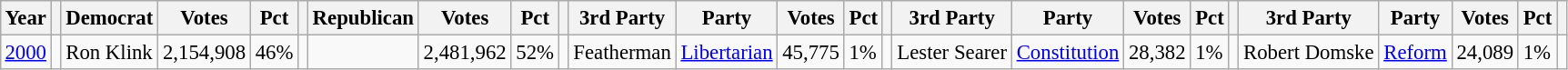<table class="wikitable" style="margin:0.5em ; font-size:95%">
<tr>
<th>Year</th>
<th></th>
<th>Democrat</th>
<th>Votes</th>
<th>Pct</th>
<th></th>
<th>Republican</th>
<th>Votes</th>
<th>Pct</th>
<th></th>
<th>3rd Party</th>
<th>Party</th>
<th>Votes</th>
<th>Pct</th>
<th></th>
<th>3rd Party</th>
<th>Party</th>
<th>Votes</th>
<th>Pct</th>
<th></th>
<th>3rd Party</th>
<th>Party</th>
<th>Votes</th>
<th>Pct</th>
<th></th>
</tr>
<tr>
<td><a href='#'>2000</a></td>
<td></td>
<td>Ron Klink</td>
<td>2,154,908</td>
<td>46%</td>
<td></td>
<td></td>
<td>2,481,962</td>
<td>52%</td>
<td></td>
<td> Featherman</td>
<td><a href='#'>Libertarian</a></td>
<td>45,775</td>
<td>1%</td>
<td></td>
<td>Lester Searer</td>
<td><a href='#'>Constitution</a></td>
<td>28,382</td>
<td>1%</td>
<td></td>
<td>Robert Domske</td>
<td><a href='#'>Reform</a></td>
<td>24,089</td>
<td>1%</td>
<td></td>
</tr>
</table>
